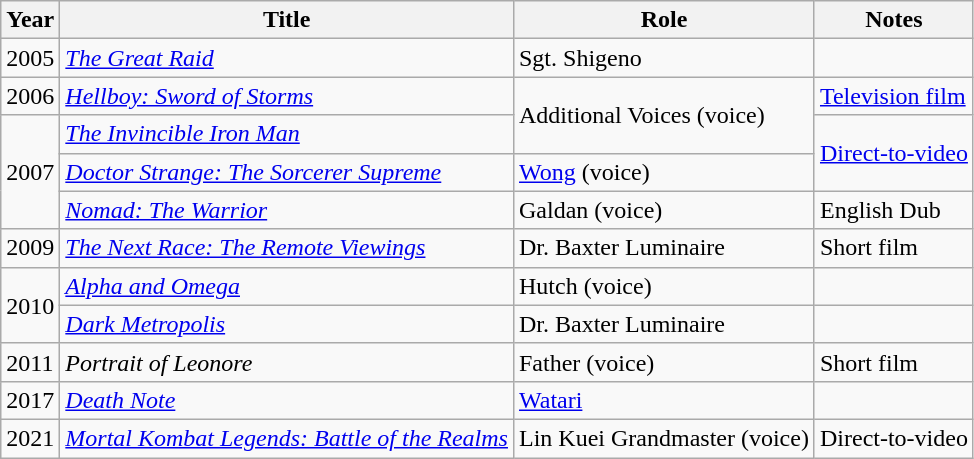<table class="wikitable sortable">
<tr>
<th>Year</th>
<th>Title</th>
<th>Role</th>
<th>Notes</th>
</tr>
<tr>
<td>2005</td>
<td><em><a href='#'>The Great Raid</a></em></td>
<td>Sgt. Shigeno</td>
<td></td>
</tr>
<tr>
<td>2006</td>
<td><em><a href='#'>Hellboy: Sword of Storms</a></em></td>
<td rowspan=2>Additional Voices (voice)</td>
<td><a href='#'>Television film</a></td>
</tr>
<tr>
<td rowspan=3>2007</td>
<td><em><a href='#'>The Invincible Iron Man</a></em></td>
<td rowspan="2"><a href='#'>Direct-to-video</a></td>
</tr>
<tr>
<td><em><a href='#'>Doctor Strange: The Sorcerer Supreme</a></em></td>
<td><a href='#'>Wong</a> (voice)</td>
</tr>
<tr>
<td><em><a href='#'>Nomad: The Warrior</a></em></td>
<td>Galdan (voice)</td>
<td>English Dub</td>
</tr>
<tr>
<td>2009</td>
<td><em><a href='#'>The Next Race: The Remote Viewings</a></em></td>
<td>Dr. Baxter Luminaire</td>
<td>Short film</td>
</tr>
<tr>
<td rowspan=2>2010</td>
<td><em><a href='#'>Alpha and Omega</a></em></td>
<td>Hutch (voice)</td>
<td></td>
</tr>
<tr>
<td><em><a href='#'>Dark Metropolis</a></em></td>
<td>Dr. Baxter Luminaire</td>
<td></td>
</tr>
<tr>
<td>2011</td>
<td><em>Portrait of Leonore</em></td>
<td>Father (voice)</td>
<td>Short film</td>
</tr>
<tr>
<td>2017</td>
<td><em><a href='#'>Death Note</a></em></td>
<td><a href='#'>Watari</a></td>
<td></td>
</tr>
<tr>
<td>2021</td>
<td><em><a href='#'>Mortal Kombat Legends: Battle of the Realms</a></em></td>
<td>Lin Kuei Grandmaster (voice)</td>
<td>Direct-to-video</td>
</tr>
</table>
